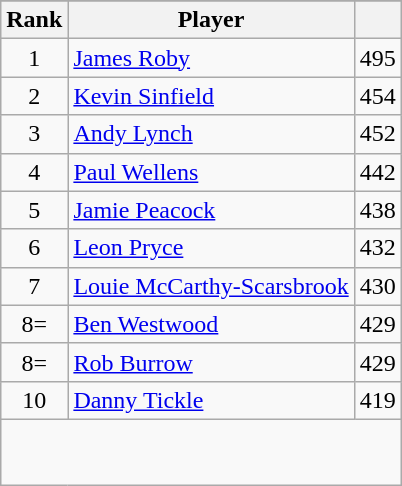<table class="wikitable" style="text-align: left;">
<tr>
</tr>
<tr>
<th>Rank</th>
<th>Player</th>
<th></th>
</tr>
<tr>
<td align=center>1</td>
<td> <a href='#'>James Roby</a></td>
<td align=center>495</td>
</tr>
<tr>
<td align=center>2</td>
<td> <a href='#'>Kevin Sinfield</a></td>
<td align=center>454</td>
</tr>
<tr>
<td align=center>3</td>
<td> <a href='#'>Andy Lynch</a></td>
<td align=center>452</td>
</tr>
<tr>
<td align=center>4</td>
<td> <a href='#'>Paul Wellens</a></td>
<td align=center>442</td>
</tr>
<tr>
<td align=center>5</td>
<td> <a href='#'>Jamie Peacock</a></td>
<td align=center>438</td>
</tr>
<tr>
<td align=center>6</td>
<td> <a href='#'>Leon Pryce</a></td>
<td align=center>432</td>
</tr>
<tr>
<td align=center>7</td>
<td>  <a href='#'>Louie McCarthy-Scarsbrook</a></td>
<td align=center>430</td>
</tr>
<tr>
<td align=center>8=</td>
<td> <a href='#'>Ben Westwood</a></td>
<td align=center>429</td>
</tr>
<tr>
<td align=center>8=</td>
<td> <a href='#'>Rob Burrow</a></td>
<td align=center>429</td>
</tr>
<tr>
<td align=center>10</td>
<td> <a href='#'>Danny Tickle</a></td>
<td align=center>419</td>
</tr>
<tr>
<td colspan="3"><br><br></td>
</tr>
</table>
